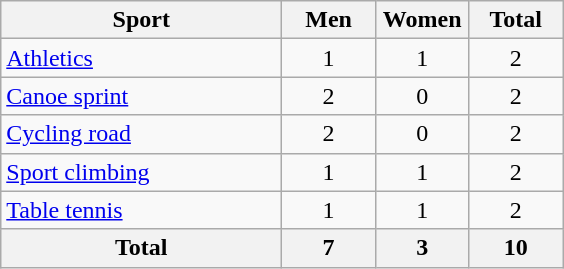<table class="wikitable sortable" style="text-align:center;">
<tr>
<th width=180>Sport</th>
<th width=55>Men</th>
<th width=55>Women</th>
<th width=55>Total</th>
</tr>
<tr>
<td align=left><a href='#'>Athletics</a></td>
<td>1</td>
<td>1</td>
<td>2</td>
</tr>
<tr>
<td align=left><a href='#'>Canoe sprint</a></td>
<td>2</td>
<td>0</td>
<td>2</td>
</tr>
<tr>
<td align=left><a href='#'>Cycling road</a></td>
<td>2</td>
<td>0</td>
<td>2</td>
</tr>
<tr>
<td align=left><a href='#'>Sport climbing</a></td>
<td>1</td>
<td>1</td>
<td>2</td>
</tr>
<tr>
<td align=left><a href='#'>Table tennis</a></td>
<td>1</td>
<td>1</td>
<td>2</td>
</tr>
<tr>
<th align=left>Total</th>
<th>7</th>
<th>3</th>
<th>10</th>
</tr>
</table>
